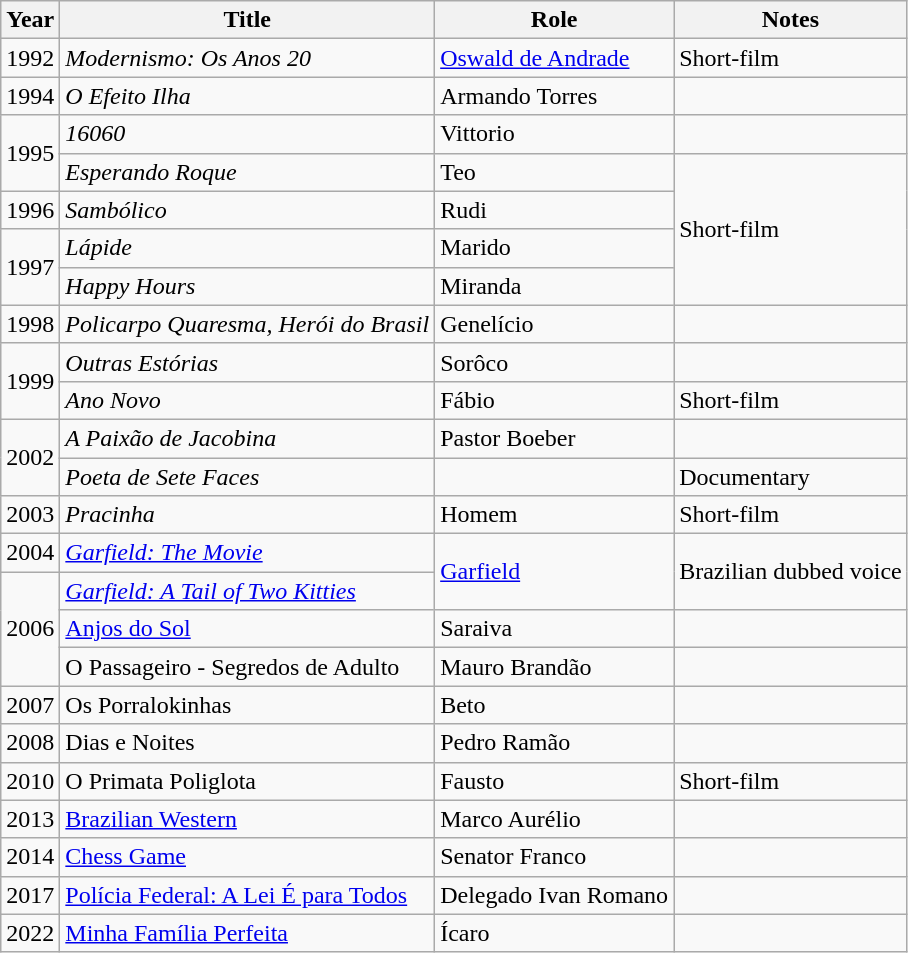<table class="wikitable">
<tr>
<th>Year</th>
<th>Title</th>
<th>Role</th>
<th>Notes</th>
</tr>
<tr>
<td>1992</td>
<td><em>Modernismo: Os Anos 20</em></td>
<td><a href='#'>Oswald de Andrade</a></td>
<td>Short-film</td>
</tr>
<tr>
<td>1994</td>
<td><em>O Efeito Ilha</em></td>
<td>Armando Torres</td>
<td></td>
</tr>
<tr>
<td rowspan="2">1995</td>
<td><em>16060</em></td>
<td>Vittorio</td>
<td></td>
</tr>
<tr>
<td><em>Esperando Roque</em></td>
<td>Teo</td>
<td rowspan="4">Short-film</td>
</tr>
<tr>
<td>1996</td>
<td><em>Sambólico</em></td>
<td>Rudi</td>
</tr>
<tr>
<td rowspan="2">1997</td>
<td><em>Lápide</em></td>
<td>Marido</td>
</tr>
<tr>
<td><em>Happy Hours</em></td>
<td>Miranda</td>
</tr>
<tr>
<td>1998</td>
<td><em>Policarpo Quaresma, Herói do Brasil</em></td>
<td>Genelício</td>
<td></td>
</tr>
<tr>
<td rowspan="2">1999</td>
<td><em>Outras Estórias</em></td>
<td>Sorôco</td>
<td></td>
</tr>
<tr>
<td><em>Ano Novo</em></td>
<td>Fábio</td>
<td>Short-film</td>
</tr>
<tr>
<td rowspan="2">2002</td>
<td><em>A Paixão de Jacobina</em></td>
<td>Pastor Boeber</td>
<td></td>
</tr>
<tr>
<td><em>Poeta de Sete Faces</em></td>
<td></td>
<td>Documentary</td>
</tr>
<tr>
<td>2003</td>
<td><em>Pracinha</em></td>
<td>Homem</td>
<td>Short-film</td>
</tr>
<tr>
<td>2004</td>
<td><em><a href='#'>Garfield: The Movie</a></em></td>
<td rowspan="2"><a href='#'>Garfield</a></td>
<td rowspan="2">Brazilian dubbed voice</td>
</tr>
<tr>
<td rowspan="3">2006</td>
<td><em><a href='#'>Garfield: A Tail of Two Kitties</a></td>
</tr>
<tr>
<td></em><a href='#'>Anjos do Sol</a><em></td>
<td>Saraiva</td>
<td></td>
</tr>
<tr>
<td></em>O Passageiro - Segredos de Adulto<em></td>
<td>Mauro Brandão</td>
<td></td>
</tr>
<tr>
<td>2007</td>
<td></em>Os Porralokinhas<em></td>
<td>Beto</td>
<td></td>
</tr>
<tr>
<td>2008</td>
<td></em>Dias e Noites<em></td>
<td>Pedro Ramão</td>
<td></td>
</tr>
<tr>
<td>2010</td>
<td></em>O Primata Poliglota<em></td>
<td>Fausto</td>
<td>Short-film</td>
</tr>
<tr>
<td>2013</td>
<td></em><a href='#'>Brazilian Western</a><em></td>
<td>Marco Aurélio</td>
<td></td>
</tr>
<tr>
<td>2014</td>
<td></em><a href='#'>Chess Game</a><em></td>
<td>Senator Franco</td>
<td></td>
</tr>
<tr>
<td>2017</td>
<td></em><a href='#'>Polícia Federal: A Lei É para Todos</a><em></td>
<td>Delegado Ivan Romano</td>
<td></td>
</tr>
<tr>
<td>2022</td>
<td></em><a href='#'>Minha Família Perfeita</a><em></td>
<td>Ícaro</td>
<td></td>
</tr>
</table>
